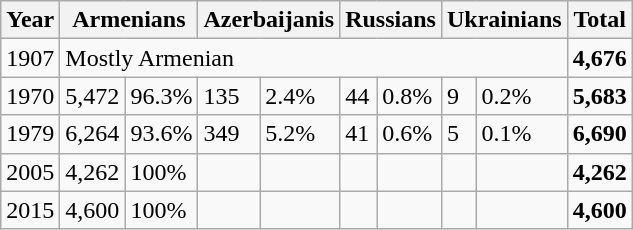<table class="wikitable">
<tr>
<th>Year</th>
<th colspan="2">Armenians</th>
<th colspan="2">Azerbaijanis</th>
<th colspan="2">Russians</th>
<th colspan="2">Ukrainians</th>
<th>Total</th>
</tr>
<tr>
<td>1907<em></em></td>
<td colspan="8">Mostly Armenian</td>
<td><strong>4,676</strong></td>
</tr>
<tr>
<td>1970</td>
<td>5,472</td>
<td>96.3%</td>
<td>135</td>
<td>2.4%</td>
<td>44</td>
<td>0.8%</td>
<td>9</td>
<td>0.2%</td>
<td><strong>5,683</strong></td>
</tr>
<tr>
<td>1979</td>
<td>6,264</td>
<td>93.6%</td>
<td>349</td>
<td>5.2%</td>
<td>41</td>
<td>0.6%</td>
<td>5</td>
<td>0.1%</td>
<td><strong>6,690</strong></td>
</tr>
<tr>
<td>2005</td>
<td>4,262</td>
<td>100%</td>
<td></td>
<td></td>
<td></td>
<td></td>
<td></td>
<td></td>
<td><strong>4,262</strong></td>
</tr>
<tr>
<td>2015</td>
<td>4,600</td>
<td>100%</td>
<td></td>
<td></td>
<td></td>
<td></td>
<td></td>
<td></td>
<td><strong>4,600</strong></td>
</tr>
</table>
